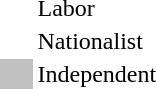<table style="margin-top:1em">
<tr>
<td width=20 > </td>
<td>Labor</td>
</tr>
<tr>
<td> </td>
<td>Nationalist</td>
</tr>
<tr>
<td bgcolor="#C0C0C0"> </td>
<td>Independent</td>
</tr>
</table>
